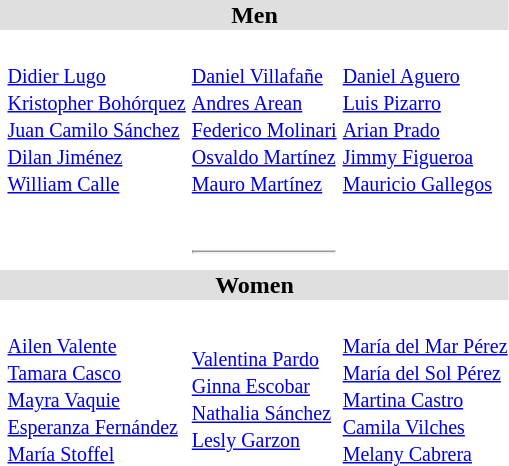<table>
<tr style="background:#dfdfdf;">
<td colspan="4" style="text-align:center;"><strong>Men</strong></td>
</tr>
<tr>
<th scope=row style="text-align:left"></th>
<td><br><small><a href='#'>Didier Lugo</a><br><a href='#'>Kristopher Bohórquez</a><br><a href='#'>Juan Camilo Sánchez</a><br><a href='#'>Dilan Jiménez</a><br><a href='#'>William Calle</a></small></td>
<td><br><small><a href='#'>Daniel Villafañe</a><br><a href='#'>Andres Arean</a><br><a href='#'>Federico Molinari</a><br><a href='#'>Osvaldo Martínez</a><br><a href='#'>Mauro Martínez</a></small></td>
<td><br><small><a href='#'>Daniel Aguero</a><br><a href='#'>Luis Pizarro</a><br><a href='#'>Arian Prado</a><br><a href='#'>Jimmy Figueroa</a><br><a href='#'>Mauricio Gallegos</a></small></td>
</tr>
<tr>
<th scope=row style="text-align:left"></th>
<td></td>
<td></td>
<td></td>
</tr>
<tr>
<th scope=row style="text-align:left"></th>
<td></td>
<td></td>
<td></td>
</tr>
<tr>
<th scope=row style="text-align:left"></th>
<td></td>
<td></td>
<td></td>
</tr>
<tr>
<th scope=row style="text-align:left"></th>
<td></td>
<td></td>
<td></td>
</tr>
<tr>
<th scope=row style="text-align:left"></th>
<td></td>
<td></td>
<td></td>
</tr>
<tr>
<th scope=row style="text-align:left"></th>
<td></td>
<td></td>
<td></td>
</tr>
<tr>
<th scope=row style="text-align:left"></th>
<td></td>
<td><hr></td>
<td></td>
</tr>
<tr style="background:#dfdfdf;">
<td colspan="4" style="text-align:center;"><strong>Women</strong></td>
</tr>
<tr>
<th scope=row style="text-align:left"></th>
<td><br><small><a href='#'>Ailen Valente</a><br><a href='#'>Tamara Casco</a><br><a href='#'>Mayra Vaquie</a><br><a href='#'>Esperanza Fernández</a><br><a href='#'>María Stoffel</a></small></td>
<td><br><small><a href='#'>Valentina Pardo</a><br><a href='#'>Ginna Escobar</a><br><a href='#'>Nathalia Sánchez</a><br><a href='#'>Lesly Garzon</a></small></td>
<td><br><small><a href='#'>María del Mar Pérez</a><br><a href='#'>María del Sol Pérez</a><br><a href='#'>Martina Castro</a><br><a href='#'>Camila Vilches</a><br><a href='#'>Melany Cabrera</a></small></td>
</tr>
<tr>
<th scope=row style="text-align:left"></th>
<td></td>
<td></td>
<td></td>
</tr>
<tr>
<th scope=row style="text-align:left"></th>
<td></td>
<td></td>
<td></td>
</tr>
<tr>
<th scope=row style="text-align:left"></th>
<td></td>
<td></td>
<td></td>
</tr>
<tr>
<th scope=row style="text-align:left"></th>
<td></td>
<td></td>
<td></td>
</tr>
<tr>
<th scope=row style="text-align:left"></th>
<td></td>
<td></td>
<td></td>
</tr>
</table>
